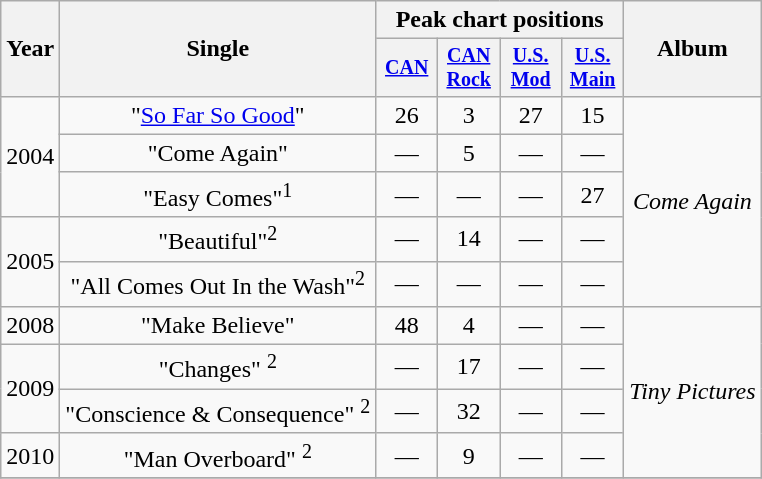<table class="wikitable" style="text-align:center;">
<tr>
<th rowspan="2">Year</th>
<th rowspan="2">Single</th>
<th colspan="4">Peak chart positions</th>
<th rowspan="2">Album</th>
</tr>
<tr style="font-size:smaller;">
<th width="35"><a href='#'>CAN</a></th>
<th width="35"><a href='#'>CAN<br>Rock</a></th>
<th width="35"><a href='#'>U.S.<br>Mod</a></th>
<th width="35"><a href='#'>U.S.<br>Main</a></th>
</tr>
<tr>
<td rowspan="3">2004</td>
<td>"<a href='#'>So Far So Good</a>"</td>
<td align="center">26</td>
<td align="center">3</td>
<td align="center">27</td>
<td align="center">15</td>
<td rowspan="5"><em>Come Again</em></td>
</tr>
<tr>
<td>"Come Again"</td>
<td align="center">—</td>
<td align="center">5</td>
<td align="center">—</td>
<td align="center">—</td>
</tr>
<tr>
<td>"Easy Comes"<sup>1</sup></td>
<td align="center">—</td>
<td align="center">—</td>
<td align="center">—</td>
<td align="center">27</td>
</tr>
<tr>
<td rowspan="2">2005</td>
<td>"Beautiful"<sup>2</sup></td>
<td align="center">—</td>
<td align="center">14</td>
<td align="center">—</td>
<td align="center">—</td>
</tr>
<tr>
<td>"All Comes Out In the Wash"<sup>2</sup></td>
<td align="center">—</td>
<td align="center">—</td>
<td align="center">—</td>
<td align="center">—</td>
</tr>
<tr>
<td rowspan="1">2008</td>
<td>"Make Believe"</td>
<td align="center">48</td>
<td align="center">4</td>
<td align="center">—</td>
<td align="center">—</td>
<td rowspan="4"><em>Tiny Pictures</em></td>
</tr>
<tr>
<td rowspan="2">2009</td>
<td>"Changes" <sup>2</sup></td>
<td align="center">—</td>
<td align="center">17</td>
<td align="center">—</td>
<td align="center">—</td>
</tr>
<tr>
<td>"Conscience & Consequence" <sup>2</sup></td>
<td align="center">—</td>
<td align="center">32</td>
<td align="center">—</td>
<td align="center">—</td>
</tr>
<tr>
<td rowspan="1">2010</td>
<td>"Man Overboard" <sup>2</sup></td>
<td align="center">—</td>
<td align="center">9</td>
<td align="center">—</td>
<td align="center">—</td>
</tr>
<tr>
</tr>
</table>
